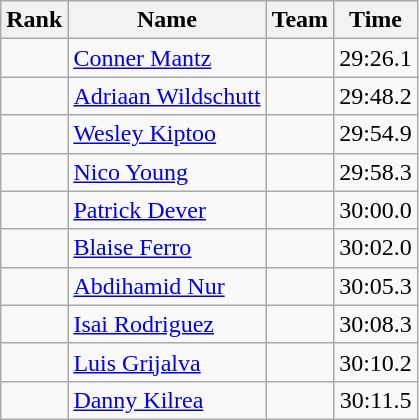<table class="wikitable sortable" style="text-align:center">
<tr>
<th>Rank</th>
<th>Name</th>
<th>Team</th>
<th>Time</th>
</tr>
<tr>
<td></td>
<td align=left> <a href='#'>Conner Mantz</a></td>
<td></td>
<td>29:26.1</td>
</tr>
<tr>
<td></td>
<td align=left> <a href='#'>Adriaan Wildschutt</a></td>
<td></td>
<td>29:48.2</td>
</tr>
<tr>
<td></td>
<td align=left> <a href='#'>Wesley Kiptoo</a></td>
<td></td>
<td>29:54.9</td>
</tr>
<tr>
<td></td>
<td align=left> <a href='#'>Nico Young</a></td>
<td></td>
<td>29:58.3</td>
</tr>
<tr>
<td></td>
<td align=left> <a href='#'>Patrick Dever</a></td>
<td></td>
<td>30:00.0</td>
</tr>
<tr>
<td></td>
<td align=left> <a href='#'>Blaise Ferro</a></td>
<td></td>
<td>30:02.0</td>
</tr>
<tr>
<td></td>
<td align=left> <a href='#'>Abdihamid Nur</a></td>
<td></td>
<td>30:05.3</td>
</tr>
<tr>
<td></td>
<td align=left> <a href='#'>Isai Rodriguez</a></td>
<td></td>
<td>30:08.3</td>
</tr>
<tr>
<td></td>
<td align=left> <a href='#'>Luis Grijalva</a></td>
<td></td>
<td>30:10.2</td>
</tr>
<tr>
<td></td>
<td align=left> <a href='#'>Danny Kilrea</a></td>
<td></td>
<td>30:11.5</td>
</tr>
</table>
